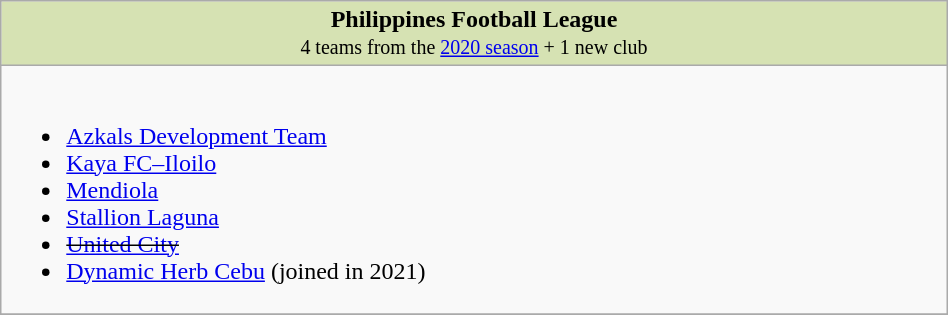<table class="wikitable" width=50%>
<tr style="background-color:#d6e2b3; text-align:center; vertical-align:top">
<td><strong>Philippines Football League</strong><br><small>4 teams from the <a href='#'>2020 season</a> + 1 new club </small></td>
</tr>
<tr style="vertical-align:top">
<td><br><ul><li><a href='#'>Azkals Development Team</a></li><li><a href='#'>Kaya FC–Iloilo</a></li><li><a href='#'>Mendiola</a></li><li><a href='#'>Stallion Laguna</a></li><li><s><a href='#'>United City</a></s></li><li><a href='#'>Dynamic Herb Cebu</a> (joined in 2021)</li></ul></td>
</tr>
<tr style="background-color:#d6e2b3; text-align:center; vertical-align:top">
</tr>
</table>
